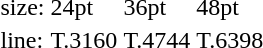<table style="margin-left:40px;">
<tr>
<td>size:</td>
<td>24pt</td>
<td>36pt</td>
<td>48pt</td>
</tr>
<tr>
<td>line:</td>
<td>T.3160</td>
<td>T.4744</td>
<td>T.6398</td>
</tr>
</table>
